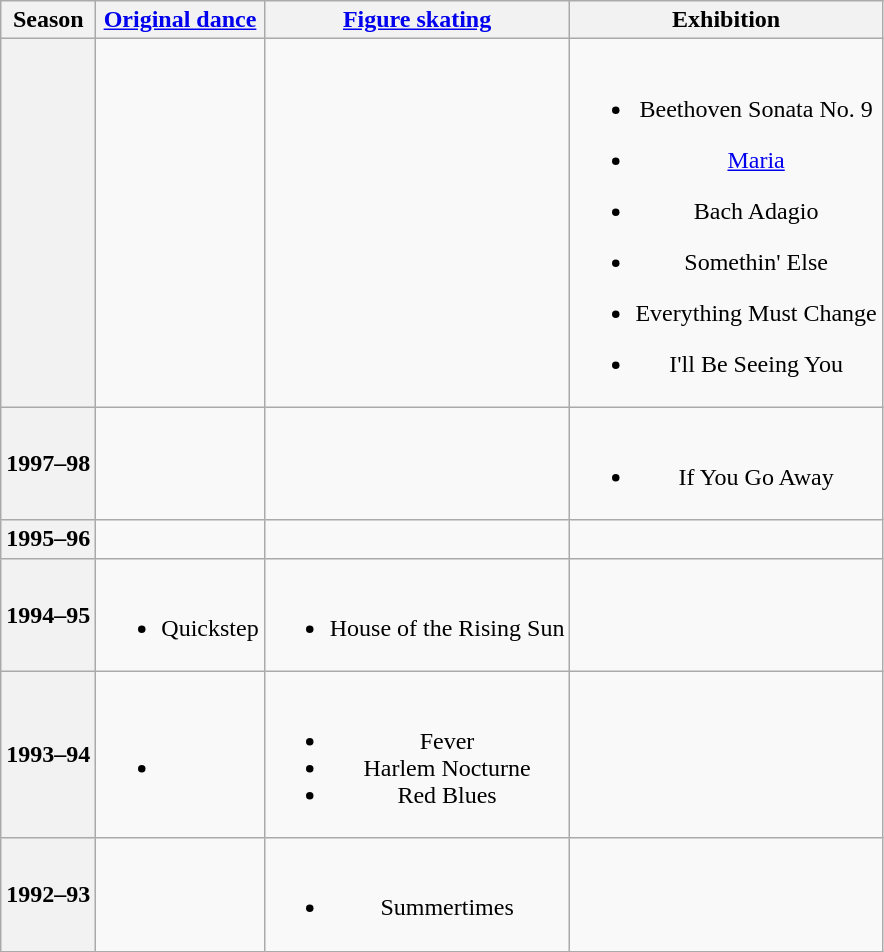<table class="wikitable" style="text-align:center">
<tr>
<th>Season</th>
<th><a href='#'>Original dance</a></th>
<th><a href='#'>Figure skating</a></th>
<th>Exhibition</th>
</tr>
<tr>
<th></th>
<td></td>
<td></td>
<td><br><ul><li>Beethoven Sonata No. 9</li></ul><ul><li><a href='#'>Maria</a></li></ul><ul><li>Bach Adagio</li></ul><ul><li>Somethin' Else <br></li></ul><ul><li>Everything Must Change <br></li></ul><ul><li>I'll Be Seeing You <br></li></ul></td>
</tr>
<tr>
<th>1997–98</th>
<td></td>
<td></td>
<td><br><ul><li>If You Go Away <br></li></ul></td>
</tr>
<tr>
<th>1995–96</th>
<td></td>
<td></td>
<td></td>
</tr>
<tr>
<th>1994–95</th>
<td><br><ul><li>Quickstep</li></ul></td>
<td><br><ul><li>House of the Rising Sun</li></ul></td>
<td></td>
</tr>
<tr>
<th>1993–94</th>
<td><br><ul><li></li></ul></td>
<td><br><ul><li>Fever</li><li>Harlem Nocturne</li><li>Red Blues</li></ul></td>
<td></td>
</tr>
<tr>
<th>1992–93</th>
<td></td>
<td><br><ul><li>Summertimes</li></ul></td>
<td></td>
</tr>
</table>
